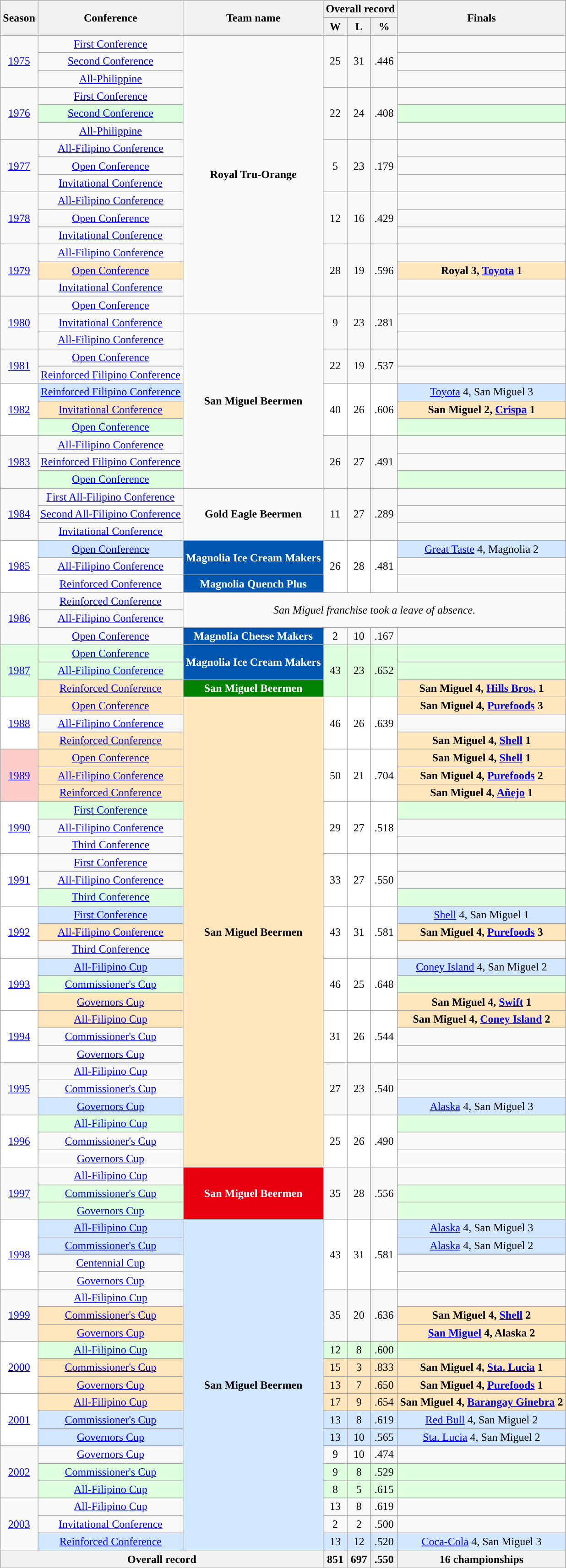<table class=wikitable style="text-align:center;">
<tr>
<th rowspan=2>Season</th>
<th rowspan=2>Conference</th>
<th rowspan=2>Team name</th>
<th colspan=3>Overall record</th>
<th rowspan=2>Finals</th>
</tr>
<tr>
<th>W</th>
<th>L</th>
<th>%</th>
</tr>
<tr>
<td rowspan=3><a href='#'>1975</a></td>
<td><a href='#'>First Conference</a></td>
<td rowspan=16><strong>Royal Tru-Orange</strong></td>
<td rowspan=3>25</td>
<td rowspan=3>31</td>
<td rowspan=3>.446</td>
<td></td>
</tr>
<tr>
<td><a href='#'>Second Conference</a></td>
<td></td>
</tr>
<tr>
<td><a href='#'>All-Philippine</a></td>
<td></td>
</tr>
<tr>
<td rowspan=3><a href='#'>1976</a></td>
<td><a href='#'>First Conference</a></td>
<td rowspan=3>22</td>
<td rowspan=3>24</td>
<td rowspan=3>.408</td>
<td></td>
</tr>
<tr bgcolor=#DDFFDD>
<td><a href='#'>Second Conference</a></td>
<td></td>
</tr>
<tr>
<td><a href='#'>All-Philippine</a></td>
<td></td>
</tr>
<tr>
<td rowspan=3><a href='#'>1977</a></td>
<td><a href='#'>All-Filipino Conference</a></td>
<td rowspan=3>5</td>
<td rowspan=3>23</td>
<td rowspan=3>.179</td>
<td></td>
</tr>
<tr>
<td><a href='#'>Open Conference</a></td>
<td></td>
</tr>
<tr>
<td><a href='#'>Invitational Conference</a></td>
<td></td>
</tr>
<tr>
<td rowspan=3><a href='#'>1978</a></td>
<td><a href='#'>All-Filipino Conference</a></td>
<td rowspan=3>12</td>
<td rowspan=3>16</td>
<td rowspan=3>.429</td>
<td></td>
</tr>
<tr>
<td><a href='#'>Open Conference</a></td>
<td></td>
</tr>
<tr>
<td><a href='#'>Invitational Conference</a></td>
<td></td>
</tr>
<tr>
<td rowspan=3><a href='#'>1979</a></td>
<td><a href='#'>All-Filipino Conference</a></td>
<td rowspan=3>28</td>
<td rowspan=3>19</td>
<td rowspan=3>.596</td>
<td></td>
</tr>
<tr bgcolor=#FFE6BD>
<td><a href='#'>Open Conference</a></td>
<td><strong>Royal 3, <a href='#'>Toyota</a> 1</strong></td>
</tr>
<tr>
<td><a href='#'>Invitational Conference</a></td>
<td></td>
</tr>
<tr>
<td rowspan=3><a href='#'>1980</a></td>
<td><a href='#'>Open Conference</a></td>
<td rowspan=3>9</td>
<td rowspan=3>23</td>
<td rowspan=3>.281</td>
<td></td>
</tr>
<tr>
<td><a href='#'>Invitational Conference</a></td>
<td rowspan=10><strong>San Miguel Beermen</strong></td>
<td></td>
</tr>
<tr>
<td><a href='#'>All-Filipino Conference</a></td>
<td></td>
</tr>
<tr>
<td rowspan=2><a href='#'>1981</a></td>
<td><a href='#'>Open Conference</a></td>
<td rowspan=2>22</td>
<td rowspan=2>19</td>
<td rowspan=2>.537</td>
<td></td>
</tr>
<tr>
<td><a href='#'>Reinforced Filipino Conference</a></td>
<td></td>
</tr>
<tr bgcolor=#D0E7FF>
<td bgcolor=white rowspan=3><a href='#'>1982</a></td>
<td><a href='#'>Reinforced Filipino Conference</a></td>
<td bgcolor=white rowspan=3>40</td>
<td bgcolor=white rowspan=3>26</td>
<td bgcolor=white rowspan=3>.606</td>
<td><a href='#'>Toyota</a> 4, San Miguel 3</td>
</tr>
<tr bgcolor=#FFE6BD>
<td><a href='#'>Invitational Conference</a></td>
<td><strong>San Miguel 2, <a href='#'>Crispa</a> 1</strong></td>
</tr>
<tr bgcolor=#DDFFDD>
<td><a href='#'>Open Conference</a></td>
<td></td>
</tr>
<tr>
<td rowspan=3><a href='#'>1983</a></td>
<td><a href='#'>All-Filipino Conference</a></td>
<td rowspan=3>26</td>
<td rowspan=3>27</td>
<td rowspan=3>.491</td>
<td></td>
</tr>
<tr>
<td><a href='#'>Reinforced Filipino Conference</a></td>
<td></td>
</tr>
<tr bgcolor=#DDFFDD>
<td><a href='#'>Open Conference</a></td>
<td></td>
</tr>
<tr>
<td rowspan=3><a href='#'>1984</a></td>
<td><a href='#'>First All-Filipino Conference</a></td>
<td rowspan=3><strong>Gold Eagle Beermen</strong></td>
<td rowspan=3>11</td>
<td rowspan=3>27</td>
<td rowspan=3>.289</td>
<td></td>
</tr>
<tr>
<td><a href='#'>Second All-Filipino Conference</a></td>
<td></td>
</tr>
<tr>
<td><a href='#'>Invitational Conference</a></td>
<td></td>
</tr>
<tr bgcolor=#D0E7FF>
<td bgcolor=white rowspan=3><a href='#'>1985</a></td>
<td><a href='#'>Open Conference</a></td>
<td rowspan=2 style="background:#0055AF; color:#FFFFFF; "><span><strong>Magnolia Ice Cream Makers</strong></span></td>
<td bgcolor=white rowspan=3>26</td>
<td bgcolor=white rowspan=3>28</td>
<td bgcolor=white rowspan=3>.481</td>
<td><a href='#'>Great Taste</a> 4, Magnolia 2</td>
</tr>
<tr>
<td><a href='#'>All-Filipino Conference</a></td>
<td></td>
</tr>
<tr>
<td><a href='#'>Reinforced Conference</a></td>
<td style="background:#0055AF; color:#FFFFFF; "><span><strong>Magnolia Quench Plus</strong></span></td>
<td></td>
</tr>
<tr>
<td rowspan=3><a href='#'>1986</a></td>
<td><a href='#'>Reinforced Conference</a></td>
<td rowspan=2 colspan=5 align=center><em>San Miguel franchise took a leave of absence.</em></td>
</tr>
<tr>
<td><a href='#'>All-Filipino Conference</a></td>
</tr>
<tr>
<td><a href='#'>Open Conference</a></td>
<td style="background:#0055AF; color:#FFFFFF; "><span><strong>Magnolia Cheese Makers</strong></span></td>
<td>2</td>
<td>10</td>
<td>.167</td>
<td></td>
</tr>
<tr bgcolor=#DDFFDD>
<td rowspan=3><a href='#'>1987</a></td>
<td><a href='#'>Open Conference</a></td>
<td rowspan=2 style="background:#0055AF; color:#FFFFFF; "><span><strong>Magnolia Ice Cream Makers</strong></span></td>
<td rowspan=3>43</td>
<td rowspan=3>23</td>
<td rowspan=3>.652</td>
<td></td>
</tr>
<tr bgcolor=#DDFFDD>
<td><a href='#'>All-Filipino Conference</a></td>
<td></td>
</tr>
<tr bgcolor=#FFE6BD>
<td><a href='#'>Reinforced Conference</a></td>
<td style="background:#008000; color:#FFFFFF; "><span><strong>San Miguel Beermen</strong></span></td>
<td><strong>San Miguel 4, <a href='#'>Hills Bros.</a> 1</strong></td>
</tr>
<tr bgcolor=#FFE6BD>
<td bgcolor=white rowspan=3><a href='#'>1988</a></td>
<td><a href='#'>Open Conference</a></td>
<td rowspan=27><strong>San Miguel Beermen</strong></td>
<td bgcolor=white rowspan=3>46</td>
<td bgcolor=white rowspan=3>26</td>
<td bgcolor=white rowspan=3>.639</td>
<td><strong>San Miguel 4, <a href='#'>Purefoods</a> 3</strong></td>
</tr>
<tr>
<td><a href='#'>All-Filipino Conference</a></td>
<td></td>
</tr>
<tr bgcolor=#FFE6BD>
<td><a href='#'>Reinforced Conference</a></td>
<td><strong>San Miguel 4, <a href='#'>Shell</a> 1</strong></td>
</tr>
<tr bgcolor=#FFE6BD>
<td bgcolor=#FFCCCC rowspan=3><a href='#'>1989</a></td>
<td><a href='#'>Open Conference</a></td>
<td bgcolor=white rowspan=3>50</td>
<td bgcolor=white rowspan=3>21</td>
<td bgcolor=white rowspan=3>.704</td>
<td><strong>San Miguel 4, <a href='#'>Shell</a> 1</strong></td>
</tr>
<tr bgcolor=#FFE6BD>
<td><a href='#'>All-Filipino Conference</a></td>
<td><strong>San Miguel 4, <a href='#'>Purefoods</a> 2</strong></td>
</tr>
<tr bgcolor=#FFE6BD>
<td><a href='#'>Reinforced Conference</a></td>
<td><strong>San Miguel 4, <a href='#'>Añejo</a> 1</strong></td>
</tr>
<tr bgcolor=#DDFFDD>
<td bgcolor=white rowspan=3><a href='#'>1990</a></td>
<td><a href='#'>First Conference</a></td>
<td bgcolor=white rowspan=3>29</td>
<td bgcolor=white rowspan=3>27</td>
<td bgcolor=white rowspan=3>.518</td>
<td></td>
</tr>
<tr>
<td><a href='#'>All-Filipino Conference</a></td>
<td></td>
</tr>
<tr>
<td><a href='#'>Third Conference</a></td>
<td></td>
</tr>
<tr>
<td bgcolor=white rowspan=3><a href='#'>1991</a></td>
<td><a href='#'>First Conference</a></td>
<td bgcolor=white rowspan=3>33</td>
<td bgcolor=white rowspan=3>27</td>
<td bgcolor=white rowspan=3>.550</td>
<td></td>
</tr>
<tr>
<td><a href='#'>All-Filipino Conference</a></td>
<td></td>
</tr>
<tr bgcolor=#DDFFDD>
<td><a href='#'>Third Conference</a></td>
<td></td>
</tr>
<tr bgcolor=#D0E7FF>
<td bgcolor=white rowspan=3><a href='#'>1992</a></td>
<td><a href='#'>First Conference</a></td>
<td bgcolor=white rowspan=3>43</td>
<td bgcolor=white rowspan=3>31</td>
<td bgcolor=white rowspan=3>.581</td>
<td><a href='#'>Shell</a> 4, San Miguel 1</td>
</tr>
<tr bgcolor=#FFE6BD>
<td><a href='#'>All-Filipino Conference</a></td>
<td><strong>San Miguel 4, <a href='#'>Purefoods</a> 3</strong></td>
</tr>
<tr>
<td><a href='#'>Third Conference</a></td>
<td></td>
</tr>
<tr bgcolor=#D0E7FF>
<td bgcolor=white rowspan=3><a href='#'>1993</a></td>
<td><a href='#'>All-Filipino Cup</a></td>
<td bgcolor=white rowspan=3>46</td>
<td bgcolor=white rowspan=3>25</td>
<td bgcolor=white rowspan=3>.648</td>
<td><a href='#'>Coney Island</a> 4, San Miguel 2</td>
</tr>
<tr bgcolor=#DDFFDD>
<td><a href='#'>Commissioner's Cup</a></td>
<td></td>
</tr>
<tr bgcolor=#FFE6BD>
<td><a href='#'>Governors Cup</a></td>
<td><strong>San Miguel 4, <a href='#'>Swift</a> 1</strong></td>
</tr>
<tr bgcolor=#FFE6BD>
<td bgcolor=white rowspan=3><a href='#'>1994</a></td>
<td><a href='#'>All-Filipino Cup</a></td>
<td bgcolor=white rowspan=3>31</td>
<td bgcolor=white rowspan=3>26</td>
<td bgcolor=white rowspan=3>.544</td>
<td><strong>San Miguel 4, <a href='#'>Coney Island</a> 2</strong></td>
</tr>
<tr>
<td><a href='#'>Commissioner's Cup</a></td>
<td></td>
</tr>
<tr>
<td><a href='#'>Governors Cup</a></td>
<td></td>
</tr>
<tr>
<td rowspan=3><a href='#'>1995</a></td>
<td><a href='#'>All-Filipino Cup</a></td>
<td rowspan=3>27</td>
<td rowspan=3>23</td>
<td rowspan=3>.540</td>
<td></td>
</tr>
<tr>
<td><a href='#'>Commissioner's Cup</a></td>
<td></td>
</tr>
<tr bgcolor=#D0E7FF>
<td><a href='#'>Governors Cup</a></td>
<td><a href='#'>Alaska</a> 4, San Miguel 3</td>
</tr>
<tr bgcolor=#DDFFDD>
<td bgcolor=white rowspan=3><a href='#'>1996</a></td>
<td><a href='#'>All-Filipino Cup</a></td>
<td bgcolor=white rowspan=3>25</td>
<td bgcolor=white rowspan=3>26</td>
<td bgcolor=white rowspan=3>.490</td>
<td></td>
</tr>
<tr>
<td><a href='#'>Commissioner's Cup</a></td>
<td></td>
</tr>
<tr>
<td><a href='#'>Governors Cup</a></td>
<td></td>
</tr>
<tr>
<td rowspan=3><a href='#'>1997</a></td>
<td><a href='#'>All-Filipino Cup</a></td>
<td rowspan=3 style="background:#E8000F; color:#FFFFFF; "><span><strong>San Miguel Beermen</strong></span></td>
<td rowspan=3>35</td>
<td rowspan=3>28</td>
<td rowspan=3>.556</td>
<td></td>
</tr>
<tr bgcolor=#DDFFDD>
<td><a href='#'>Commissioner's Cup</a></td>
<td></td>
</tr>
<tr bgcolor=#DDFFDD>
<td><a href='#'>Governors Cup</a></td>
<td></td>
</tr>
<tr bgcolor=#D0E7FF>
<td bgcolor=white rowspan=4><a href='#'>1998</a></td>
<td><a href='#'>All-Filipino Cup</a></td>
<td rowspan=19><strong>San Miguel Beermen</strong></td>
<td bgcolor=white rowspan=4>43</td>
<td bgcolor=white rowspan=4>31</td>
<td bgcolor=white rowspan=4>.581</td>
<td><a href='#'>Alaska</a> 4, San Miguel 3</td>
</tr>
<tr bgcolor=#D0E7FF>
<td><a href='#'>Commissioner's Cup</a></td>
<td><a href='#'>Alaska</a> 4, San Miguel 2</td>
</tr>
<tr>
<td><a href='#'>Centennial Cup</a></td>
<td></td>
</tr>
<tr>
<td><a href='#'>Governors Cup</a></td>
<td></td>
</tr>
<tr>
<td rowspan=3><a href='#'>1999</a></td>
<td><a href='#'>All-Filipino Cup</a></td>
<td rowspan=3>35</td>
<td rowspan=3>20</td>
<td rowspan=3>.636</td>
<td></td>
</tr>
<tr bgcolor=#FFE6BD>
<td><a href='#'>Commissioner's Cup</a></td>
<td><strong>San Miguel 4, <a href='#'>Shell</a> 2</strong></td>
</tr>
<tr bgcolor=#FFE6BD>
<td><a href='#'>Governors Cup</a></td>
<td><strong><a href='#'>San Miguel</a> 4, Alaska 2</strong></td>
</tr>
<tr bgcolor=#DDFFDD>
<td bgcolor=white rowspan=3><a href='#'>2000</a></td>
<td><a href='#'>All-Filipino Cup</a></td>
<td>12</td>
<td>8</td>
<td>.600</td>
<td></td>
</tr>
<tr bgcolor=#FFE6BD>
<td><a href='#'>Commissioner's Cup</a></td>
<td>15</td>
<td>3</td>
<td>.833</td>
<td><strong>San Miguel 4, <a href='#'>Sta. Lucia</a> 1</strong></td>
</tr>
<tr bgcolor=#FFE6BD>
<td><a href='#'>Governors Cup</a></td>
<td>13</td>
<td>7</td>
<td>.650</td>
<td><strong>San Miguel 4, <a href='#'>Purefoods</a> 1</strong></td>
</tr>
<tr bgcolor=#FFE6BD>
<td bgcolor=white rowspan=3><a href='#'>2001</a></td>
<td><a href='#'>All-Filipino Cup</a></td>
<td>17</td>
<td>9</td>
<td>.654</td>
<td><strong>San Miguel 4, <a href='#'>Barangay Ginebra</a> 2</strong></td>
</tr>
<tr bgcolor=#D0E7FF>
<td><a href='#'>Commissioner's Cup</a></td>
<td>13</td>
<td>8</td>
<td>.619</td>
<td><a href='#'>Red Bull</a> 4, San Miguel 2</td>
</tr>
<tr bgcolor=#D0E7FF>
<td><a href='#'>Governors Cup</a></td>
<td>13</td>
<td>10</td>
<td>.565</td>
<td><a href='#'>Sta. Lucia</a> 4, San Miguel 2</td>
</tr>
<tr>
<td rowspan=3><a href='#'>2002</a></td>
<td><a href='#'>Governors Cup</a></td>
<td>9</td>
<td>10</td>
<td>.474</td>
<td></td>
</tr>
<tr bgcolor=#DDFFDD>
<td><a href='#'>Commissioner's Cup</a></td>
<td>9</td>
<td>8</td>
<td>.529</td>
<td></td>
</tr>
<tr bgcolor=#DDFFDD>
<td><a href='#'>All-Filipino Cup</a></td>
<td>8</td>
<td>5</td>
<td>.615</td>
<td></td>
</tr>
<tr>
<td rowspan=3><a href='#'>2003</a></td>
<td><a href='#'>All-Filipino Cup</a></td>
<td>13</td>
<td>8</td>
<td>.619</td>
<td></td>
</tr>
<tr>
<td><a href='#'>Invitational Conference</a></td>
<td>2</td>
<td>2</td>
<td>.500</td>
<td></td>
</tr>
<tr bgcolor=#D0E7FF>
<td><a href='#'>Reinforced Conference</a></td>
<td>13</td>
<td>12</td>
<td>.520</td>
<td><a href='#'>Coca-Cola</a> 4, San Miguel 3</td>
</tr>
<tr>
<th colspan=3>Overall record</th>
<th>851</th>
<th>697</th>
<th>.550</th>
<th>16 championships</th>
</tr>
</table>
